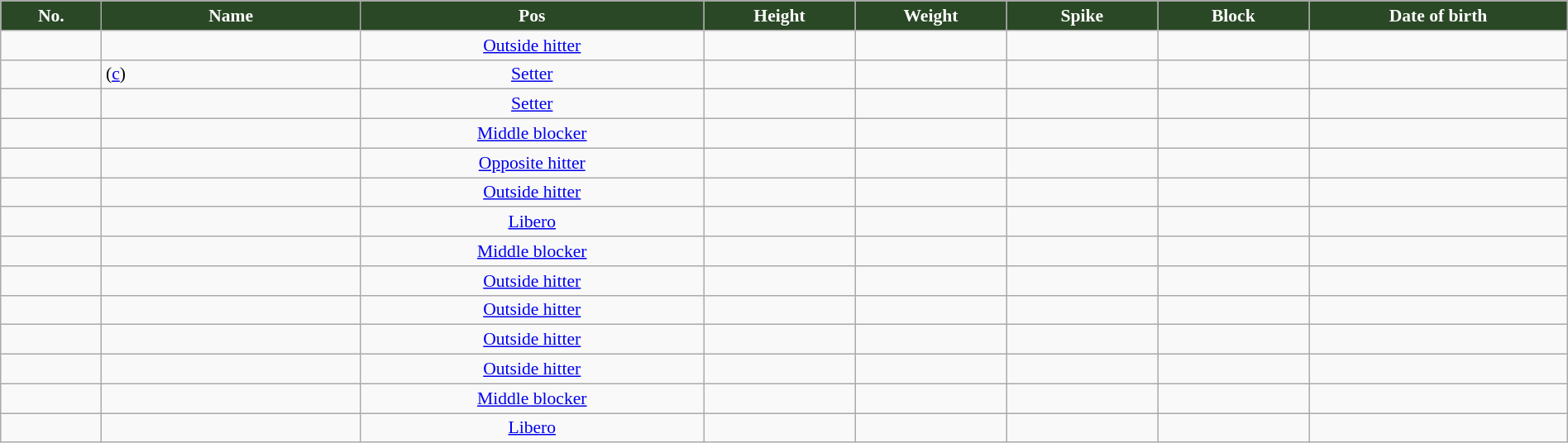<table class="wikitable sortable" style="font-size:90%; text-align:center; width:100%;">
<tr>
<th style="background:#2A4826; color:white;">No.</th>
<th style="width:14em; background:#2A4826; color:white;">Name</th>
<th style="background:#2A4826; color:white;">Pos</th>
<th style="width:8em; background:#2A4826; color:white;">Height</th>
<th style="width:8em; background:#2A4826; color:white;">Weight</th>
<th style="width:8em; background:#2A4826; color:white;">Spike</th>
<th style="width:8em; background:#2A4826; color:white;">Block</th>
<th style="width:14em; background:#2A4826; color:white;">Date of birth</th>
</tr>
<tr>
<td></td>
<td align=left></td>
<td><a href='#'>Outside hitter</a></td>
<td></td>
<td></td>
<td></td>
<td></td>
<td align=right></td>
</tr>
<tr>
<td></td>
<td align=left> (<a href='#'>c</a>)</td>
<td><a href='#'>Setter</a></td>
<td></td>
<td></td>
<td></td>
<td></td>
<td align=right></td>
</tr>
<tr>
<td></td>
<td align=left></td>
<td><a href='#'>Setter</a></td>
<td></td>
<td></td>
<td></td>
<td></td>
<td align=right></td>
</tr>
<tr>
<td></td>
<td align=left></td>
<td><a href='#'>Middle blocker</a></td>
<td></td>
<td></td>
<td></td>
<td></td>
<td align=right></td>
</tr>
<tr>
<td></td>
<td align=left></td>
<td><a href='#'>Opposite hitter</a></td>
<td></td>
<td></td>
<td></td>
<td></td>
<td align=right></td>
</tr>
<tr>
<td></td>
<td align=left></td>
<td><a href='#'>Outside hitter</a></td>
<td></td>
<td></td>
<td></td>
<td></td>
<td align=right></td>
</tr>
<tr>
<td></td>
<td align=left></td>
<td><a href='#'>Libero</a></td>
<td></td>
<td></td>
<td></td>
<td></td>
<td align=right></td>
</tr>
<tr>
<td></td>
<td align=left></td>
<td><a href='#'>Middle blocker</a></td>
<td></td>
<td></td>
<td></td>
<td></td>
<td align=right></td>
</tr>
<tr>
<td></td>
<td align=left></td>
<td><a href='#'>Outside hitter</a></td>
<td></td>
<td></td>
<td></td>
<td></td>
<td align=right></td>
</tr>
<tr>
<td></td>
<td align=left></td>
<td><a href='#'>Outside hitter</a></td>
<td></td>
<td></td>
<td></td>
<td></td>
<td align=right></td>
</tr>
<tr>
<td></td>
<td align=left></td>
<td><a href='#'>Outside hitter</a></td>
<td></td>
<td></td>
<td></td>
<td></td>
<td align=right></td>
</tr>
<tr>
<td></td>
<td align=left></td>
<td><a href='#'>Outside hitter</a></td>
<td></td>
<td></td>
<td></td>
<td></td>
<td align=right></td>
</tr>
<tr>
<td></td>
<td align=left></td>
<td><a href='#'>Middle blocker</a></td>
<td></td>
<td></td>
<td></td>
<td></td>
<td align=right></td>
</tr>
<tr>
<td></td>
<td align=left></td>
<td><a href='#'>Libero</a></td>
<td></td>
<td></td>
<td></td>
<td></td>
<td align=right></td>
</tr>
</table>
